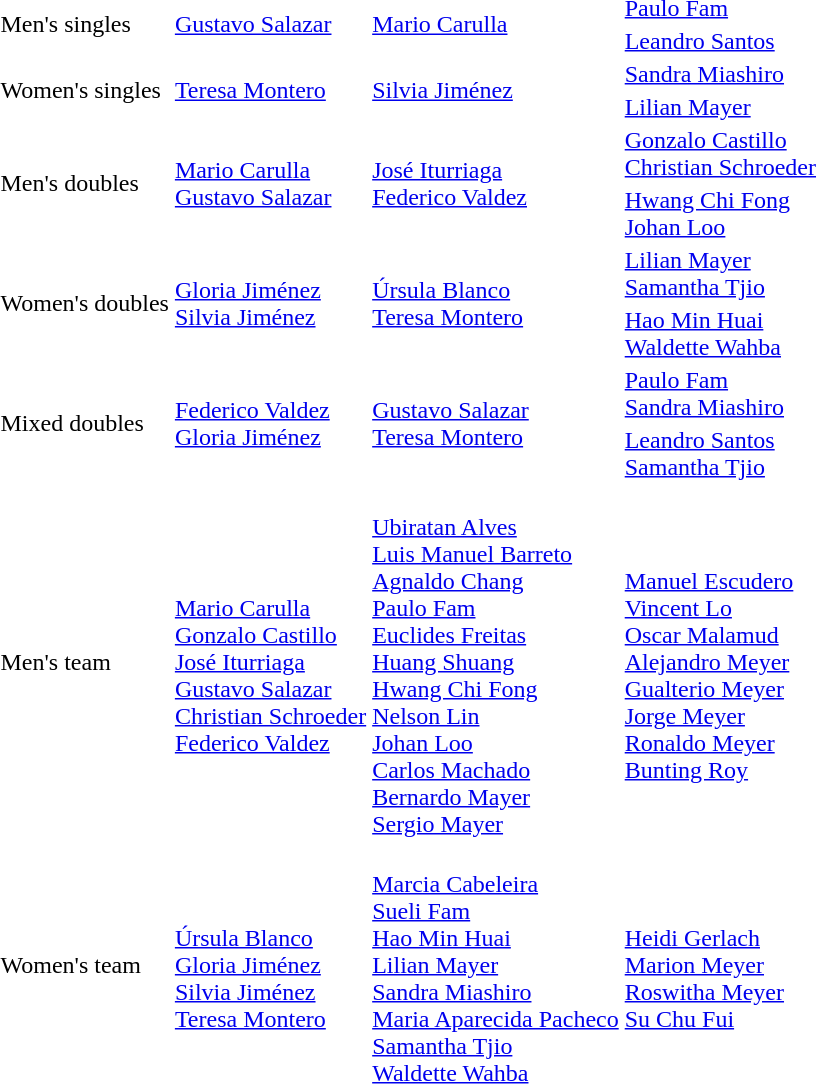<table>
<tr>
<td rowspan="2">Men's singles</td>
<td rowspan="2"> <a href='#'>Gustavo Salazar</a></td>
<td rowspan="2"> <a href='#'>Mario Carulla</a></td>
<td> <a href='#'>Paulo Fam</a></td>
</tr>
<tr>
<td> <a href='#'>Leandro Santos</a></td>
</tr>
<tr>
<td rowspan="2">Women's singles</td>
<td rowspan="2"> <a href='#'>Teresa Montero</a></td>
<td rowspan="2"> <a href='#'>Silvia Jiménez</a></td>
<td> <a href='#'>Sandra Miashiro</a></td>
</tr>
<tr>
<td> <a href='#'>Lilian Mayer</a></td>
</tr>
<tr>
<td rowspan="2">Men's doubles</td>
<td rowspan="2"> <a href='#'>Mario Carulla</a><br> <a href='#'>Gustavo Salazar</a></td>
<td rowspan="2"> <a href='#'>José Iturriaga</a><br> <a href='#'>Federico Valdez</a></td>
<td> <a href='#'>Gonzalo Castillo</a><br> <a href='#'>Christian Schroeder</a></td>
</tr>
<tr>
<td> <a href='#'>Hwang Chi Fong</a><br> <a href='#'>Johan Loo</a></td>
</tr>
<tr>
<td rowspan="2">Women's doubles</td>
<td rowspan="2"> <a href='#'>Gloria Jiménez</a><br> <a href='#'>Silvia Jiménez</a></td>
<td rowspan="2"> <a href='#'>Úrsula Blanco</a><br> <a href='#'>Teresa Montero</a></td>
<td> <a href='#'>Lilian Mayer</a><br> <a href='#'>Samantha Tjio</a></td>
</tr>
<tr>
<td> <a href='#'>Hao Min Huai</a><br> <a href='#'>Waldette Wahba</a></td>
</tr>
<tr>
<td rowspan="2">Mixed doubles</td>
<td rowspan="2"> <a href='#'>Federico Valdez</a><br> <a href='#'>Gloria Jiménez</a></td>
<td rowspan="2"> <a href='#'>Gustavo Salazar</a><br> <a href='#'>Teresa Montero</a></td>
<td> <a href='#'>Paulo Fam</a><br> <a href='#'>Sandra Miashiro</a></td>
</tr>
<tr>
<td> <a href='#'>Leandro Santos</a><br> <a href='#'>Samantha Tjio</a></td>
</tr>
<tr>
<td>Men's team</td>
<td align="left"><br><a href='#'>Mario Carulla</a><br><a href='#'>Gonzalo Castillo</a><br><a href='#'>José Iturriaga</a><br><a href='#'>Gustavo Salazar</a><br><a href='#'>Christian Schroeder</a><br><a href='#'>Federico Valdez</a></td>
<td align="left"><br><a href='#'>Ubiratan Alves</a><br><a href='#'>Luis Manuel Barreto</a><br><a href='#'>Agnaldo Chang</a><br><a href='#'>Paulo Fam</a><br><a href='#'>Euclides Freitas</a><br><a href='#'>Huang Shuang</a><br><a href='#'>Hwang Chi Fong</a><br><a href='#'>Nelson Lin</a><br><a href='#'>Johan Loo</a><br><a href='#'>Carlos Machado</a><br><a href='#'>Bernardo Mayer</a><br><a href='#'>Sergio Mayer</a></td>
<td align="left"><br><a href='#'>Manuel Escudero</a><br><a href='#'>Vincent Lo</a><br><a href='#'>Oscar Malamud</a><br><a href='#'>Alejandro Meyer</a><br><a href='#'>Gualterio Meyer</a><br><a href='#'>Jorge Meyer</a><br><a href='#'>Ronaldo Meyer</a><br><a href='#'>Bunting Roy</a></td>
</tr>
<tr>
<td>Women's team</td>
<td align="left"><br><a href='#'>Úrsula Blanco</a><br><a href='#'>Gloria Jiménez</a><br><a href='#'>Silvia Jiménez</a><br><a href='#'>Teresa Montero</a></td>
<td align="left"><br><a href='#'>Marcia Cabeleira</a><br><a href='#'>Sueli Fam</a><br><a href='#'>Hao Min Huai</a><br><a href='#'>Lilian Mayer</a><br><a href='#'>Sandra Miashiro</a><br><a href='#'>Maria Aparecida Pacheco</a><br><a href='#'>Samantha Tjio</a><br><a href='#'>Waldette Wahba</a></td>
<td align="left"><br><a href='#'>Heidi Gerlach</a><br><a href='#'>Marion Meyer</a><br><a href='#'>Roswitha Meyer</a><br><a href='#'>Su Chu Fui</a></td>
</tr>
</table>
